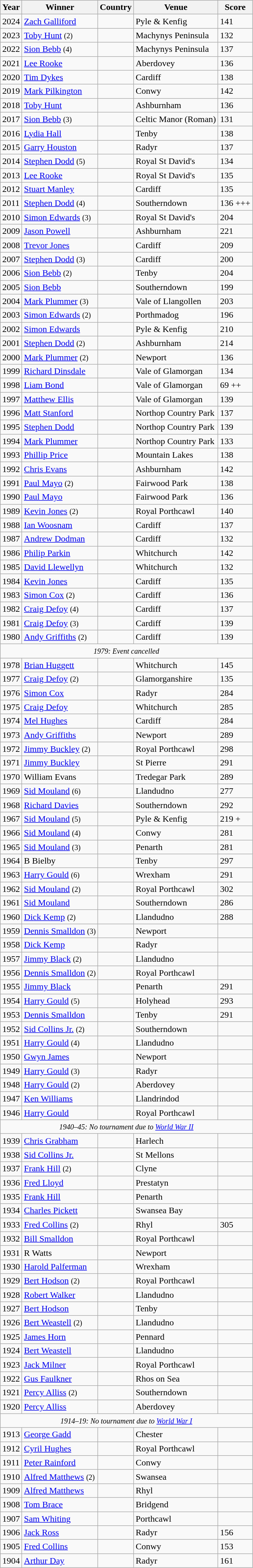<table class="wikitable">
<tr>
<th>Year</th>
<th>Winner</th>
<th>Country</th>
<th>Venue</th>
<th>Score</th>
</tr>
<tr>
<td>2024</td>
<td><a href='#'>Zach Galliford</a></td>
<td></td>
<td>Pyle & Kenfig</td>
<td>141</td>
</tr>
<tr>
<td>2023</td>
<td><a href='#'>Toby Hunt</a> <small>(2)</small></td>
<td></td>
<td>Machynys Peninsula</td>
<td>132</td>
</tr>
<tr>
<td>2022</td>
<td><a href='#'>Sion Bebb</a> <small>(4)</small></td>
<td></td>
<td>Machynys Peninsula</td>
<td>137</td>
</tr>
<tr>
<td>2021</td>
<td><a href='#'>Lee Rooke</a></td>
<td></td>
<td>Aberdovey</td>
<td>136</td>
</tr>
<tr>
<td>2020</td>
<td><a href='#'>Tim Dykes</a></td>
<td></td>
<td>Cardiff</td>
<td>138</td>
</tr>
<tr>
<td>2019</td>
<td><a href='#'>Mark Pilkington</a></td>
<td></td>
<td>Conwy</td>
<td>142</td>
</tr>
<tr>
<td>2018</td>
<td><a href='#'>Toby Hunt</a></td>
<td></td>
<td>Ashburnham</td>
<td>136</td>
</tr>
<tr>
<td>2017</td>
<td><a href='#'>Sion Bebb</a> <small>(3)</small></td>
<td></td>
<td>Celtic Manor (Roman)</td>
<td>131</td>
</tr>
<tr>
<td>2016</td>
<td><a href='#'>Lydia Hall</a></td>
<td></td>
<td>Tenby</td>
<td>138</td>
</tr>
<tr>
<td>2015</td>
<td><a href='#'>Garry Houston</a></td>
<td></td>
<td>Radyr</td>
<td>137</td>
</tr>
<tr>
<td>2014</td>
<td><a href='#'>Stephen Dodd</a> <small>(5)</small></td>
<td></td>
<td>Royal St David's</td>
<td>134</td>
</tr>
<tr>
<td>2013</td>
<td><a href='#'>Lee Rooke</a></td>
<td></td>
<td>Royal St David's</td>
<td>135</td>
</tr>
<tr>
<td>2012</td>
<td><a href='#'>Stuart Manley</a></td>
<td></td>
<td>Cardiff</td>
<td>135</td>
</tr>
<tr>
<td>2011</td>
<td><a href='#'>Stephen Dodd</a> <small>(4)</small></td>
<td></td>
<td>Southerndown</td>
<td>136 +++</td>
</tr>
<tr>
<td>2010</td>
<td><a href='#'>Simon Edwards</a> <small>(3)</small></td>
<td></td>
<td>Royal St David's</td>
<td>204</td>
</tr>
<tr>
<td>2009</td>
<td><a href='#'>Jason Powell</a></td>
<td></td>
<td>Ashburnham</td>
<td>221</td>
</tr>
<tr>
<td>2008</td>
<td><a href='#'>Trevor Jones</a></td>
<td></td>
<td>Cardiff</td>
<td>209</td>
</tr>
<tr>
<td>2007</td>
<td><a href='#'>Stephen Dodd</a> <small>(3)</small></td>
<td></td>
<td>Cardiff</td>
<td>200</td>
</tr>
<tr>
<td>2006</td>
<td><a href='#'>Sion Bebb</a> <small>(2)</small></td>
<td></td>
<td>Tenby</td>
<td>204</td>
</tr>
<tr>
<td>2005</td>
<td><a href='#'>Sion Bebb</a></td>
<td></td>
<td>Southerndown</td>
<td>199</td>
</tr>
<tr>
<td>2004</td>
<td><a href='#'>Mark Plummer</a> <small>(3)</small></td>
<td></td>
<td>Vale of Llangollen</td>
<td>203</td>
</tr>
<tr>
<td>2003</td>
<td><a href='#'>Simon Edwards</a> <small>(2)</small></td>
<td></td>
<td>Porthmadog</td>
<td>196</td>
</tr>
<tr>
<td>2002</td>
<td><a href='#'>Simon Edwards</a></td>
<td></td>
<td>Pyle & Kenfig</td>
<td>210</td>
</tr>
<tr>
<td>2001</td>
<td><a href='#'>Stephen Dodd</a> <small>(2)</small></td>
<td></td>
<td>Ashburnham</td>
<td>214</td>
</tr>
<tr>
<td>2000</td>
<td><a href='#'>Mark Plummer</a> <small>(2)</small></td>
<td></td>
<td>Newport</td>
<td>136</td>
</tr>
<tr>
<td>1999</td>
<td><a href='#'>Richard Dinsdale</a></td>
<td></td>
<td>Vale of Glamorgan</td>
<td>134</td>
</tr>
<tr>
<td>1998</td>
<td><a href='#'>Liam Bond</a></td>
<td></td>
<td>Vale of Glamorgan</td>
<td>69 ++</td>
</tr>
<tr>
<td>1997</td>
<td><a href='#'>Matthew Ellis</a></td>
<td></td>
<td>Vale of Glamorgan</td>
<td>139</td>
</tr>
<tr>
<td>1996</td>
<td><a href='#'>Matt Stanford</a></td>
<td></td>
<td>Northop Country Park</td>
<td>137</td>
</tr>
<tr>
<td>1995</td>
<td><a href='#'>Stephen Dodd</a></td>
<td></td>
<td>Northop Country Park</td>
<td>139</td>
</tr>
<tr>
<td>1994</td>
<td><a href='#'>Mark Plummer</a></td>
<td></td>
<td>Northop Country Park</td>
<td>133</td>
</tr>
<tr>
<td>1993</td>
<td><a href='#'>Phillip Price</a></td>
<td></td>
<td>Mountain Lakes</td>
<td>138</td>
</tr>
<tr>
<td>1992</td>
<td><a href='#'>Chris Evans</a></td>
<td></td>
<td>Ashburnham</td>
<td>142</td>
</tr>
<tr>
<td>1991</td>
<td><a href='#'>Paul Mayo</a> <small>(2)</small></td>
<td></td>
<td>Fairwood Park</td>
<td>138</td>
</tr>
<tr>
<td>1990</td>
<td><a href='#'>Paul Mayo</a></td>
<td></td>
<td>Fairwood Park</td>
<td>136</td>
</tr>
<tr>
<td>1989</td>
<td><a href='#'>Kevin Jones</a> <small>(2)</small></td>
<td></td>
<td>Royal Porthcawl</td>
<td>140</td>
</tr>
<tr>
<td>1988</td>
<td><a href='#'>Ian Woosnam</a></td>
<td></td>
<td>Cardiff</td>
<td>137</td>
</tr>
<tr>
<td>1987</td>
<td><a href='#'>Andrew Dodman</a></td>
<td></td>
<td>Cardiff</td>
<td>132</td>
</tr>
<tr>
<td>1986</td>
<td><a href='#'>Philip Parkin</a></td>
<td></td>
<td>Whitchurch</td>
<td>142</td>
</tr>
<tr>
<td>1985</td>
<td><a href='#'>David Llewellyn</a></td>
<td></td>
<td>Whitchurch</td>
<td>132</td>
</tr>
<tr>
<td>1984</td>
<td><a href='#'>Kevin Jones</a></td>
<td></td>
<td>Cardiff</td>
<td>135</td>
</tr>
<tr>
<td>1983</td>
<td><a href='#'>Simon Cox</a> <small>(2)</small></td>
<td></td>
<td>Cardiff</td>
<td>136</td>
</tr>
<tr>
<td>1982</td>
<td><a href='#'>Craig Defoy</a> <small>(4)</small></td>
<td></td>
<td>Cardiff</td>
<td>137</td>
</tr>
<tr>
<td>1981</td>
<td><a href='#'>Craig Defoy</a> <small>(3)</small></td>
<td></td>
<td>Cardiff</td>
<td>139</td>
</tr>
<tr>
<td>1980</td>
<td><a href='#'>Andy Griffiths</a> <small>(2)</small></td>
<td></td>
<td>Cardiff</td>
<td>139</td>
</tr>
<tr>
<td colspan=5 align=center><small><em>1979: Event cancelled</em></small></td>
</tr>
<tr>
<td>1978</td>
<td><a href='#'>Brian Huggett</a></td>
<td></td>
<td>Whitchurch</td>
<td>145</td>
</tr>
<tr>
<td>1977</td>
<td><a href='#'>Craig Defoy</a> <small>(2)</small></td>
<td></td>
<td>Glamorganshire</td>
<td>135</td>
</tr>
<tr>
<td>1976</td>
<td><a href='#'>Simon Cox</a></td>
<td></td>
<td>Radyr</td>
<td>284</td>
</tr>
<tr>
<td>1975</td>
<td><a href='#'>Craig Defoy</a></td>
<td></td>
<td>Whitchurch</td>
<td>285</td>
</tr>
<tr>
<td>1974</td>
<td><a href='#'>Mel Hughes</a></td>
<td></td>
<td>Cardiff</td>
<td>284</td>
</tr>
<tr>
<td>1973</td>
<td><a href='#'>Andy Griffiths</a></td>
<td></td>
<td>Newport</td>
<td>289</td>
</tr>
<tr>
<td>1972</td>
<td><a href='#'>Jimmy Buckley</a> <small>(2)</small></td>
<td></td>
<td>Royal Porthcawl</td>
<td>298</td>
</tr>
<tr>
<td>1971</td>
<td><a href='#'>Jimmy Buckley</a></td>
<td></td>
<td>St Pierre</td>
<td>291</td>
</tr>
<tr>
<td>1970</td>
<td>William Evans</td>
<td></td>
<td>Tredegar Park</td>
<td>289</td>
</tr>
<tr>
<td>1969</td>
<td><a href='#'>Sid Mouland</a> <small>(6)</small></td>
<td></td>
<td>Llandudno</td>
<td>277</td>
</tr>
<tr>
<td>1968</td>
<td><a href='#'>Richard Davies</a></td>
<td></td>
<td>Southerndown</td>
<td>292</td>
</tr>
<tr>
<td>1967</td>
<td><a href='#'>Sid Mouland</a> <small>(5)</small></td>
<td></td>
<td>Pyle & Kenfig</td>
<td>219 +</td>
</tr>
<tr>
<td>1966</td>
<td><a href='#'>Sid Mouland</a> <small>(4)</small></td>
<td></td>
<td>Conwy</td>
<td>281</td>
</tr>
<tr>
<td>1965</td>
<td><a href='#'>Sid Mouland</a> <small>(3)</small></td>
<td></td>
<td>Penarth</td>
<td>281</td>
</tr>
<tr>
<td>1964</td>
<td>B Bielby</td>
<td></td>
<td>Tenby</td>
<td>297</td>
</tr>
<tr>
<td>1963</td>
<td><a href='#'>Harry Gould</a> <small>(6)</small></td>
<td></td>
<td>Wrexham</td>
<td>291</td>
</tr>
<tr>
<td>1962</td>
<td><a href='#'>Sid Mouland</a> <small>(2)</small></td>
<td></td>
<td>Royal Porthcawl</td>
<td>302</td>
</tr>
<tr>
<td>1961</td>
<td><a href='#'>Sid Mouland</a></td>
<td></td>
<td>Southerndown</td>
<td>286</td>
</tr>
<tr>
<td>1960</td>
<td><a href='#'>Dick Kemp</a> <small>(2)</small></td>
<td></td>
<td>Llandudno</td>
<td>288</td>
</tr>
<tr>
<td>1959</td>
<td><a href='#'>Dennis Smalldon</a> <small>(3)</small></td>
<td></td>
<td>Newport</td>
<td></td>
</tr>
<tr>
<td>1958</td>
<td><a href='#'>Dick Kemp</a></td>
<td></td>
<td>Radyr</td>
<td></td>
</tr>
<tr>
<td>1957</td>
<td><a href='#'>Jimmy Black</a> <small>(2)</small></td>
<td></td>
<td>Llandudno</td>
<td></td>
</tr>
<tr>
<td>1956</td>
<td><a href='#'>Dennis Smalldon</a> <small>(2)</small></td>
<td></td>
<td>Royal Porthcawl</td>
<td></td>
</tr>
<tr>
<td>1955</td>
<td><a href='#'>Jimmy Black</a></td>
<td></td>
<td>Penarth</td>
<td>291 </td>
</tr>
<tr>
<td>1954</td>
<td><a href='#'>Harry Gould</a> <small>(5)</small></td>
<td></td>
<td>Holyhead</td>
<td>293 </td>
</tr>
<tr>
<td>1953</td>
<td><a href='#'>Dennis Smalldon</a></td>
<td></td>
<td>Tenby</td>
<td>291 </td>
</tr>
<tr>
<td>1952</td>
<td><a href='#'>Sid Collins Jr.</a> <small>(2)</small></td>
<td></td>
<td>Southerndown</td>
<td></td>
</tr>
<tr>
<td>1951</td>
<td><a href='#'>Harry Gould</a> <small>(4)</small></td>
<td></td>
<td>Llandudno</td>
<td></td>
</tr>
<tr>
<td>1950</td>
<td><a href='#'>Gwyn James</a></td>
<td></td>
<td>Newport</td>
<td></td>
</tr>
<tr>
<td>1949</td>
<td><a href='#'>Harry Gould</a> <small>(3)</small></td>
<td></td>
<td>Radyr</td>
<td></td>
</tr>
<tr>
<td>1948</td>
<td><a href='#'>Harry Gould</a> <small>(2)</small></td>
<td></td>
<td>Aberdovey</td>
<td></td>
</tr>
<tr>
<td>1947</td>
<td><a href='#'>Ken Williams</a></td>
<td></td>
<td>Llandrindod</td>
<td></td>
</tr>
<tr>
<td>1946</td>
<td><a href='#'>Harry Gould</a></td>
<td></td>
<td>Royal Porthcawl</td>
<td></td>
</tr>
<tr>
<td colspan=5 align=center><small><em>1940–45: No tournament due to <a href='#'>World War II</a></em></small></td>
</tr>
<tr>
<td>1939</td>
<td><a href='#'>Chris Grabham</a></td>
<td></td>
<td>Harlech</td>
<td></td>
</tr>
<tr>
<td>1938</td>
<td><a href='#'>Sid Collins Jr.</a></td>
<td></td>
<td>St Mellons</td>
<td></td>
</tr>
<tr>
<td>1937</td>
<td><a href='#'>Frank Hill</a> <small>(2)</small></td>
<td></td>
<td>Clyne</td>
<td></td>
</tr>
<tr>
<td>1936</td>
<td><a href='#'>Fred Lloyd</a></td>
<td></td>
<td>Prestatyn</td>
<td></td>
</tr>
<tr>
<td>1935</td>
<td><a href='#'>Frank Hill</a></td>
<td></td>
<td>Penarth</td>
<td></td>
</tr>
<tr>
<td>1934</td>
<td><a href='#'>Charles Pickett</a></td>
<td></td>
<td>Swansea Bay</td>
<td></td>
</tr>
<tr>
<td>1933</td>
<td><a href='#'>Fred Collins</a> <small>(2)</small></td>
<td></td>
<td>Rhyl</td>
<td>305 </td>
</tr>
<tr>
<td>1932</td>
<td><a href='#'>Bill Smalldon</a></td>
<td></td>
<td>Royal Porthcawl</td>
<td></td>
</tr>
<tr>
<td>1931</td>
<td>R Watts</td>
<td></td>
<td>Newport</td>
<td></td>
</tr>
<tr>
<td>1930</td>
<td><a href='#'>Harold Palferman</a></td>
<td></td>
<td>Wrexham</td>
<td></td>
</tr>
<tr>
<td>1929</td>
<td><a href='#'>Bert Hodson</a> <small>(2)</small></td>
<td></td>
<td>Royal Porthcawl</td>
<td></td>
</tr>
<tr>
<td>1928</td>
<td><a href='#'>Robert Walker</a></td>
<td></td>
<td>Llandudno</td>
<td></td>
</tr>
<tr>
<td>1927</td>
<td><a href='#'>Bert Hodson</a></td>
<td></td>
<td>Tenby</td>
<td></td>
</tr>
<tr>
<td>1926</td>
<td><a href='#'>Bert Weastell</a> <small>(2)</small></td>
<td></td>
<td>Llandudno</td>
<td></td>
</tr>
<tr>
<td>1925</td>
<td><a href='#'>James Horn</a></td>
<td></td>
<td>Pennard</td>
<td></td>
</tr>
<tr>
<td>1924</td>
<td><a href='#'>Bert Weastell</a></td>
<td></td>
<td>Llandudno</td>
<td></td>
</tr>
<tr>
<td>1923</td>
<td><a href='#'>Jack Milner</a></td>
<td></td>
<td>Royal Porthcawl</td>
<td></td>
</tr>
<tr>
<td>1922</td>
<td><a href='#'>Gus Faulkner</a></td>
<td></td>
<td>Rhos on Sea</td>
<td></td>
</tr>
<tr>
<td>1921</td>
<td><a href='#'>Percy Alliss</a> <small>(2)</small></td>
<td></td>
<td>Southerndown</td>
<td></td>
</tr>
<tr>
<td>1920</td>
<td><a href='#'>Percy Alliss</a></td>
<td></td>
<td>Aberdovey</td>
<td></td>
</tr>
<tr>
<td colspan=9 align=center><small><em>1914–19: No tournament due to <a href='#'>World War I</a></em></small></td>
</tr>
<tr>
<td>1913</td>
<td><a href='#'>George Gadd</a></td>
<td></td>
<td>Chester</td>
<td></td>
</tr>
<tr>
<td>1912</td>
<td><a href='#'>Cyril Hughes</a></td>
<td></td>
<td>Royal Porthcawl</td>
<td></td>
</tr>
<tr>
<td>1911</td>
<td><a href='#'>Peter Rainford</a></td>
<td></td>
<td>Conwy</td>
<td></td>
</tr>
<tr>
<td>1910</td>
<td><a href='#'>Alfred Matthews</a> <small>(2)</small></td>
<td></td>
<td>Swansea</td>
<td></td>
</tr>
<tr>
<td>1909</td>
<td><a href='#'>Alfred Matthews</a></td>
<td></td>
<td>Rhyl</td>
<td></td>
</tr>
<tr>
<td>1908</td>
<td><a href='#'>Tom Brace</a></td>
<td></td>
<td>Bridgend</td>
<td></td>
</tr>
<tr>
<td>1907</td>
<td><a href='#'>Sam Whiting</a></td>
<td></td>
<td>Porthcawl</td>
<td></td>
</tr>
<tr>
<td>1906</td>
<td><a href='#'>Jack Ross</a></td>
<td></td>
<td>Radyr</td>
<td>156</td>
</tr>
<tr>
<td>1905</td>
<td><a href='#'>Fred Collins</a></td>
<td></td>
<td>Conwy</td>
<td>153</td>
</tr>
<tr>
<td>1904</td>
<td><a href='#'>Arthur Day</a></td>
<td></td>
<td>Radyr</td>
<td>161</td>
</tr>
</table>
